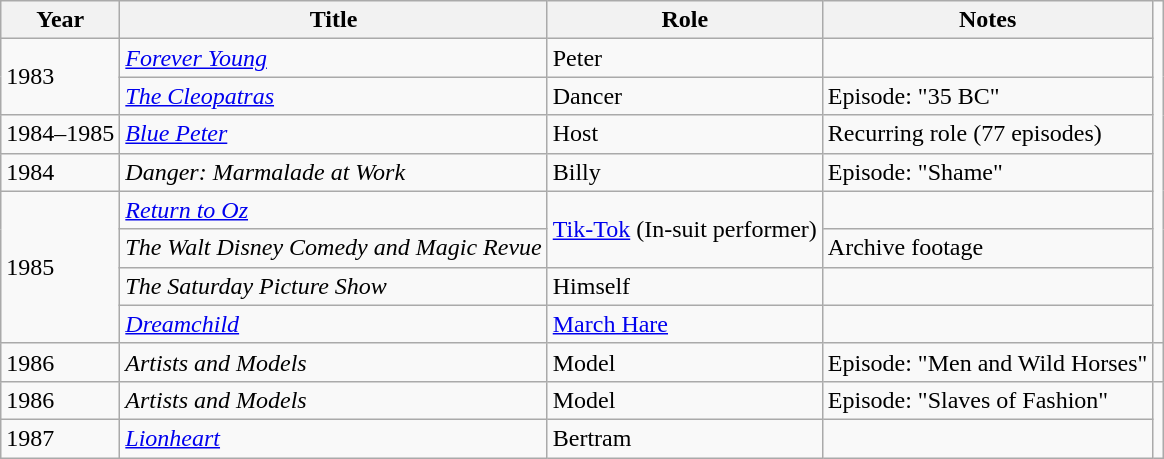<table class="wikitable sortable">
<tr>
<th>Year</th>
<th>Title</th>
<th>Role</th>
<th class="unsortable">Notes</th>
</tr>
<tr>
<td rowspan="2">1983</td>
<td><em><a href='#'>Forever Young</a></em></td>
<td>Peter</td>
<td></td>
</tr>
<tr>
<td><em><a href='#'>The Cleopatras</a></em></td>
<td>Dancer</td>
<td>Episode: "35 BC"</td>
</tr>
<tr>
<td>1984–1985</td>
<td><em><a href='#'>Blue Peter</a></em></td>
<td>Host</td>
<td>Recurring role (77 episodes)</td>
</tr>
<tr>
<td>1984</td>
<td><em>Danger: Marmalade at Work</em></td>
<td>Billy</td>
<td>Episode: "Shame"</td>
</tr>
<tr>
<td rowspan="4">1985</td>
<td><em><a href='#'>Return to Oz</a></em></td>
<td rowspan="2"><a href='#'>Tik-Tok</a> (In-suit performer)</td>
<td></td>
</tr>
<tr>
<td><em>The Walt Disney Comedy and Magic Revue</em></td>
<td>Archive footage</td>
</tr>
<tr>
<td><em>The Saturday Picture Show</em></td>
<td>Himself</td>
<td></td>
</tr>
<tr>
<td><em><a href='#'>Dreamchild</a></em></td>
<td><a href='#'>March Hare</a></td>
<td></td>
</tr>
<tr>
<td>1986</td>
<td><em>Artists and Models</em></td>
<td>Model</td>
<td>Episode: "Men and Wild Horses"</td>
<td></td>
</tr>
<tr>
<td>1986</td>
<td><em>Artists and Models</em></td>
<td>Model</td>
<td>Episode: "Slaves of Fashion"</td>
</tr>
<tr>
<td>1987</td>
<td><em><a href='#'>Lionheart</a></em></td>
<td>Bertram</td>
<td></td>
</tr>
</table>
